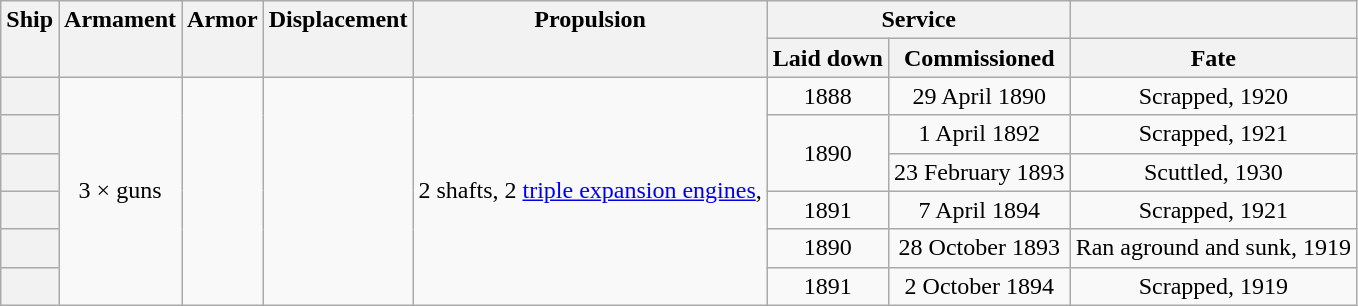<table class="wikitable plainrowheaders" style="text-align: center;">
<tr valign="top">
<th scope="col" rowspan="2">Ship</th>
<th scope="col" rowspan="2">Armament</th>
<th scope="col" rowspan="2">Armor</th>
<th scope="col" rowspan="2">Displacement</th>
<th scope="col" rowspan="2">Propulsion</th>
<th scope="col" colspan="2">Service</th>
<th></th>
</tr>
<tr valign="top">
<th scope="col">Laid down</th>
<th scope="col">Commissioned</th>
<th scope="col">Fate</th>
</tr>
<tr valign="center">
<th scope="row"></th>
<td rowspan="6">3 × <a href='#'></a> guns</td>
<td rowspan="6"></td>
<td rowspan="6"></td>
<td rowspan="6">2 shafts, 2 <a href='#'>triple expansion engines</a>, </td>
<td>1888</td>
<td>29 April 1890</td>
<td>Scrapped, 1920</td>
</tr>
<tr valign="center">
<th scope="row"></th>
<td rowspan="2">1890</td>
<td>1 April 1892</td>
<td>Scrapped, 1921</td>
</tr>
<tr valign="center">
<th scope="row"></th>
<td>23 February 1893</td>
<td>Scuttled, 1930</td>
</tr>
<tr valign="center">
<th scope="row"></th>
<td>1891</td>
<td>7 April 1894</td>
<td>Scrapped, 1921</td>
</tr>
<tr valign="center">
<th scope="row"></th>
<td>1890</td>
<td>28 October 1893</td>
<td>Ran aground and sunk, 1919</td>
</tr>
<tr valign="center">
<th scope="row"></th>
<td>1891</td>
<td>2 October 1894</td>
<td>Scrapped, 1919</td>
</tr>
</table>
